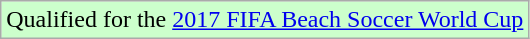<table class="wikitable">
<tr bgcolor="#ccffcc">
<td>Qualified for the <a href='#'>2017 FIFA Beach Soccer World Cup</a></td>
</tr>
</table>
